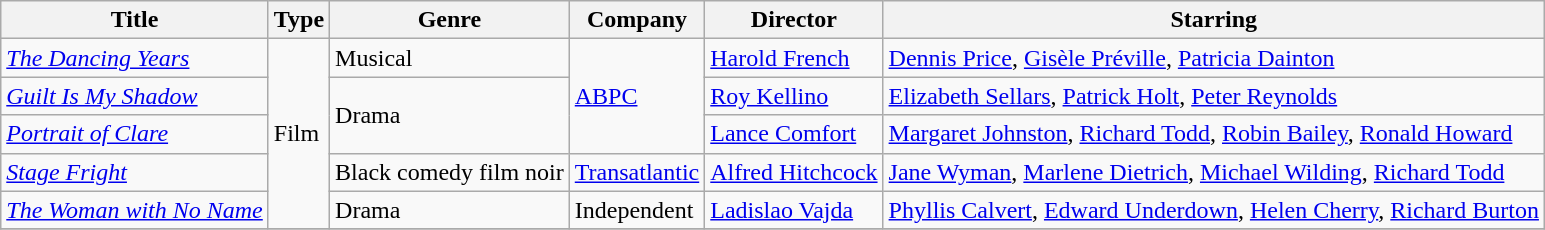<table class="wikitable unsortable">
<tr>
<th>Title</th>
<th>Type</th>
<th>Genre</th>
<th>Company</th>
<th>Director</th>
<th>Starring</th>
</tr>
<tr>
<td><em><a href='#'>The Dancing Years</a></em></td>
<td rowspan="5">Film</td>
<td>Musical</td>
<td rowspan="3"><a href='#'>ABPC</a></td>
<td><a href='#'>Harold French</a></td>
<td><a href='#'>Dennis Price</a>, <a href='#'>Gisèle Préville</a>, <a href='#'>Patricia Dainton</a></td>
</tr>
<tr>
<td><em><a href='#'>Guilt Is My Shadow</a></em></td>
<td rowspan="2">Drama</td>
<td><a href='#'>Roy Kellino</a></td>
<td><a href='#'>Elizabeth Sellars</a>, <a href='#'>Patrick Holt</a>, <a href='#'>Peter Reynolds</a></td>
</tr>
<tr>
<td><em><a href='#'>Portrait of Clare</a></em></td>
<td><a href='#'>Lance Comfort</a></td>
<td><a href='#'>Margaret Johnston</a>, <a href='#'>Richard Todd</a>, <a href='#'>Robin Bailey</a>, <a href='#'>Ronald Howard</a></td>
</tr>
<tr>
<td><em><a href='#'>Stage Fright</a></em></td>
<td>Black comedy film noir</td>
<td><a href='#'>Transatlantic</a></td>
<td><a href='#'>Alfred Hitchcock</a></td>
<td><a href='#'>Jane Wyman</a>, <a href='#'>Marlene Dietrich</a>, <a href='#'>Michael Wilding</a>, <a href='#'>Richard Todd</a></td>
</tr>
<tr>
<td><em><a href='#'>The Woman with No Name</a></em></td>
<td>Drama</td>
<td>Independent</td>
<td><a href='#'>Ladislao Vajda</a></td>
<td><a href='#'>Phyllis Calvert</a>, <a href='#'>Edward Underdown</a>, <a href='#'>Helen Cherry</a>, <a href='#'>Richard Burton</a></td>
</tr>
<tr>
</tr>
</table>
